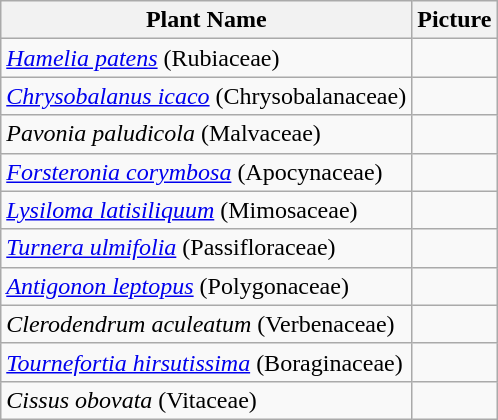<table class="wikitable mw-collapsible">
<tr>
<th>Plant Name</th>
<th>Picture</th>
</tr>
<tr>
<td><em><a href='#'>Hamelia patens</a></em> (Rubiaceae)</td>
<td></td>
</tr>
<tr>
<td><em><a href='#'>Chrysobalanus icaco</a></em> (Chrysobalanaceae)</td>
<td></td>
</tr>
<tr>
<td><em>Pavonia paludicola</em> (Malvaceae)</td>
<td></td>
</tr>
<tr>
<td><em><a href='#'>Forsteronia corymbosa</a></em> (Apocynaceae)</td>
<td></td>
</tr>
<tr>
<td><em><a href='#'>Lysiloma latisiliquum</a></em> (Mimosaceae)</td>
<td></td>
</tr>
<tr>
<td><em><a href='#'>Turnera ulmifolia</a></em> (Passifloraceae)</td>
<td></td>
</tr>
<tr>
<td><em><a href='#'>Antigonon leptopus</a></em> (Polygonaceae)</td>
<td></td>
</tr>
<tr>
<td><em>Clerodendrum aculeatum</em> (Verbenaceae)</td>
<td></td>
</tr>
<tr>
<td><em><a href='#'>Tournefortia hirsutissima</a></em> (Boraginaceae)</td>
<td></td>
</tr>
<tr>
<td><em>Cissus obovata</em> (Vitaceae)</td>
<td></td>
</tr>
</table>
